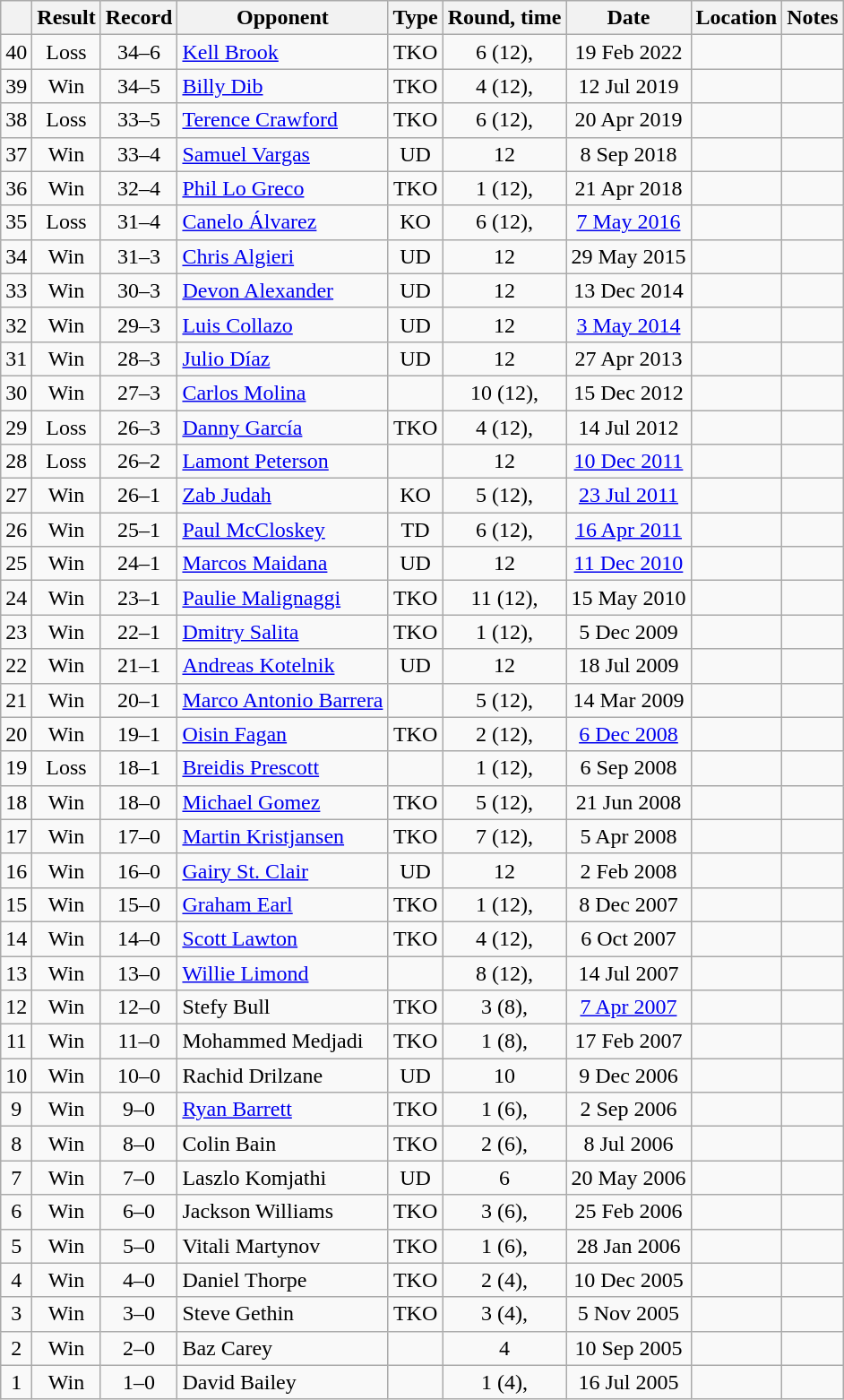<table class="wikitable" style="text-align:center">
<tr>
<th></th>
<th>Result</th>
<th>Record</th>
<th>Opponent</th>
<th>Type</th>
<th>Round, time</th>
<th>Date</th>
<th>Location</th>
<th>Notes</th>
</tr>
<tr>
<td>40</td>
<td>Loss</td>
<td>34–6</td>
<td style="text-align:left;"><a href='#'>Kell Brook</a></td>
<td>TKO</td>
<td>6 (12), </td>
<td>19 Feb 2022</td>
<td style="text-align:left;"></td>
<td style="text-align:left;"></td>
</tr>
<tr>
<td>39</td>
<td>Win</td>
<td>34–5</td>
<td style="text-align:left;"><a href='#'>Billy Dib</a></td>
<td>TKO</td>
<td>4 (12), </td>
<td>12 Jul 2019</td>
<td style="text-align:left;"></td>
<td style="text-align:left;"></td>
</tr>
<tr>
<td>38</td>
<td>Loss</td>
<td>33–5</td>
<td style="text-align:left;"><a href='#'>Terence Crawford</a></td>
<td>TKO</td>
<td>6 (12), </td>
<td>20 Apr 2019</td>
<td style="text-align:left;"></td>
<td style="text-align:left;"></td>
</tr>
<tr>
<td>37</td>
<td>Win</td>
<td>33–4</td>
<td style="text-align:left;"><a href='#'>Samuel Vargas</a></td>
<td>UD</td>
<td>12</td>
<td>8 Sep 2018</td>
<td style="text-align:left;"></td>
<td></td>
</tr>
<tr>
<td>36</td>
<td>Win</td>
<td>32–4</td>
<td style="text-align:left;"><a href='#'>Phil Lo Greco</a></td>
<td>TKO</td>
<td>1 (12), </td>
<td>21 Apr 2018</td>
<td style="text-align:left;"></td>
<td></td>
</tr>
<tr>
<td>35</td>
<td>Loss</td>
<td>31–4</td>
<td style="text-align:left;"><a href='#'>Canelo Álvarez</a></td>
<td>KO</td>
<td>6 (12), </td>
<td><a href='#'>7 May 2016</a></td>
<td style="text-align:left;"></td>
<td style="text-align:left;"></td>
</tr>
<tr>
<td>34</td>
<td>Win</td>
<td>31–3</td>
<td style="text-align:left;"><a href='#'>Chris Algieri</a></td>
<td>UD</td>
<td>12</td>
<td>29 May 2015</td>
<td style="text-align:left;"></td>
<td style="text-align:left;"></td>
</tr>
<tr>
<td>33</td>
<td>Win</td>
<td>30–3</td>
<td style="text-align:left;"><a href='#'>Devon Alexander</a></td>
<td>UD</td>
<td>12</td>
<td>13 Dec 2014</td>
<td style="text-align:left;"></td>
<td style="text-align:left;"></td>
</tr>
<tr>
<td>32</td>
<td>Win</td>
<td>29–3</td>
<td style="text-align:left;"><a href='#'>Luis Collazo</a></td>
<td>UD</td>
<td>12</td>
<td><a href='#'>3 May 2014</a></td>
<td style="text-align:left;"></td>
<td style="text-align:left;"></td>
</tr>
<tr>
<td>31</td>
<td>Win</td>
<td>28–3</td>
<td style="text-align:left;"><a href='#'>Julio Díaz</a></td>
<td>UD</td>
<td>12</td>
<td>27 Apr 2013</td>
<td style="text-align:left;"></td>
<td></td>
</tr>
<tr>
<td>30</td>
<td>Win</td>
<td>27–3</td>
<td style="text-align:left;"><a href='#'>Carlos Molina</a></td>
<td></td>
<td>10 (12), </td>
<td>15 Dec 2012</td>
<td style="text-align:left;"></td>
<td style="text-align:left;"></td>
</tr>
<tr>
<td>29</td>
<td>Loss</td>
<td>26–3</td>
<td style="text-align:left;"><a href='#'>Danny García</a></td>
<td>TKO</td>
<td>4 (12), </td>
<td>14 Jul 2012</td>
<td style="text-align:left;"></td>
<td style="text-align:left;"></td>
</tr>
<tr>
<td>28</td>
<td>Loss</td>
<td>26–2</td>
<td style="text-align:left;"><a href='#'>Lamont Peterson</a></td>
<td></td>
<td>12</td>
<td><a href='#'>10 Dec 2011</a></td>
<td style="text-align:left;"></td>
<td style="text-align:left;"></td>
</tr>
<tr>
<td>27</td>
<td>Win</td>
<td>26–1</td>
<td style="text-align:left;"><a href='#'>Zab Judah</a></td>
<td>KO</td>
<td>5 (12), </td>
<td><a href='#'>23 Jul 2011</a></td>
<td style="text-align:left;"></td>
<td style="text-align:left;"></td>
</tr>
<tr>
<td>26</td>
<td>Win</td>
<td>25–1</td>
<td style="text-align:left;"><a href='#'>Paul McCloskey</a></td>
<td>TD</td>
<td>6 (12), </td>
<td><a href='#'>16 Apr 2011</a></td>
<td style="text-align:left;"></td>
<td style="text-align:left;"></td>
</tr>
<tr>
<td>25</td>
<td>Win</td>
<td>24–1</td>
<td style="text-align:left;"><a href='#'>Marcos Maidana</a></td>
<td>UD</td>
<td>12</td>
<td><a href='#'>11 Dec 2010</a></td>
<td style="text-align:left;"></td>
<td style="text-align:left;"></td>
</tr>
<tr>
<td>24</td>
<td>Win</td>
<td>23–1</td>
<td style="text-align:left;"><a href='#'>Paulie Malignaggi</a></td>
<td>TKO</td>
<td>11 (12), </td>
<td>15 May 2010</td>
<td style="text-align:left;"></td>
<td style="text-align:left;"></td>
</tr>
<tr>
<td>23</td>
<td>Win</td>
<td>22–1</td>
<td style="text-align:left;"><a href='#'>Dmitry Salita</a></td>
<td>TKO</td>
<td>1 (12), </td>
<td>5 Dec 2009</td>
<td style="text-align:left;"></td>
<td style="text-align:left;"></td>
</tr>
<tr>
<td>22</td>
<td>Win</td>
<td>21–1</td>
<td style="text-align:left;"><a href='#'>Andreas Kotelnik</a></td>
<td>UD</td>
<td>12</td>
<td>18 Jul 2009</td>
<td style="text-align:left;"></td>
<td style="text-align:left;"></td>
</tr>
<tr>
<td>21</td>
<td>Win</td>
<td>20–1</td>
<td style="text-align:left;"><a href='#'>Marco Antonio Barrera</a></td>
<td></td>
<td>5 (12), </td>
<td>14 Mar 2009</td>
<td style="text-align:left;"></td>
<td style="text-align:left;"></td>
</tr>
<tr>
<td>20</td>
<td>Win</td>
<td>19–1</td>
<td style="text-align:left;"><a href='#'>Oisin Fagan</a></td>
<td>TKO</td>
<td>2 (12), </td>
<td><a href='#'>6 Dec 2008</a></td>
<td style="text-align:left;"></td>
<td style="text-align:left;"></td>
</tr>
<tr>
<td>19</td>
<td>Loss</td>
<td>18–1</td>
<td style="text-align:left;"><a href='#'>Breidis Prescott</a></td>
<td></td>
<td>1 (12), </td>
<td>6 Sep 2008</td>
<td style="text-align:left;"></td>
<td style="text-align:left;"></td>
</tr>
<tr>
<td>18</td>
<td>Win</td>
<td>18–0</td>
<td style="text-align:left;"><a href='#'>Michael Gomez</a></td>
<td>TKO</td>
<td>5 (12), </td>
<td>21 Jun 2008</td>
<td style="text-align:left;"></td>
<td style="text-align:left;"></td>
</tr>
<tr>
<td>17</td>
<td>Win</td>
<td>17–0</td>
<td style="text-align:left;"><a href='#'>Martin Kristjansen</a></td>
<td>TKO</td>
<td>7 (12), </td>
<td>5 Apr 2008</td>
<td style="text-align:left;"></td>
<td style="text-align:left;"></td>
</tr>
<tr>
<td>16</td>
<td>Win</td>
<td>16–0</td>
<td style="text-align:left;"><a href='#'>Gairy St. Clair</a></td>
<td>UD</td>
<td>12</td>
<td>2 Feb 2008</td>
<td style="text-align:left;"></td>
<td style="text-align:left;"></td>
</tr>
<tr>
<td>15</td>
<td>Win</td>
<td>15–0</td>
<td style="text-align:left;"><a href='#'>Graham Earl</a></td>
<td>TKO</td>
<td>1 (12), </td>
<td>8 Dec 2007</td>
<td style="text-align:left;"></td>
<td style="text-align:left;"></td>
</tr>
<tr>
<td>14</td>
<td>Win</td>
<td>14–0</td>
<td style="text-align:left;"><a href='#'>Scott Lawton</a></td>
<td>TKO</td>
<td>4 (12), </td>
<td>6 Oct 2007</td>
<td style="text-align:left;"></td>
<td style="text-align:left;"></td>
</tr>
<tr>
<td>13</td>
<td>Win</td>
<td>13–0</td>
<td style="text-align:left;"><a href='#'>Willie Limond</a></td>
<td></td>
<td>8 (12), </td>
<td>14 Jul 2007</td>
<td style="text-align:left;"></td>
<td style="text-align:left;"></td>
</tr>
<tr>
<td>12</td>
<td>Win</td>
<td>12–0</td>
<td style="text-align:left;">Stefy Bull</td>
<td>TKO</td>
<td>3 (8), </td>
<td><a href='#'>7 Apr 2007</a></td>
<td style="text-align:left;"></td>
<td></td>
</tr>
<tr>
<td>11</td>
<td>Win</td>
<td>11–0</td>
<td style="text-align:left;">Mohammed Medjadi</td>
<td>TKO</td>
<td>1 (8), </td>
<td>17 Feb 2007</td>
<td style="text-align:left;"></td>
<td></td>
</tr>
<tr>
<td>10</td>
<td>Win</td>
<td>10–0</td>
<td style="text-align:left;">Rachid Drilzane</td>
<td>UD</td>
<td>10</td>
<td>9 Dec 2006</td>
<td style="text-align:left;"></td>
<td></td>
</tr>
<tr>
<td>9</td>
<td>Win</td>
<td>9–0</td>
<td style="text-align:left;"><a href='#'>Ryan Barrett</a></td>
<td>TKO</td>
<td>1 (6), </td>
<td>2 Sep 2006</td>
<td style="text-align:left;"></td>
<td></td>
</tr>
<tr>
<td>8</td>
<td>Win</td>
<td>8–0</td>
<td style="text-align:left;">Colin Bain</td>
<td>TKO</td>
<td>2 (6), </td>
<td>8 Jul 2006</td>
<td style="text-align:left;"></td>
<td></td>
</tr>
<tr>
<td>7</td>
<td>Win</td>
<td>7–0</td>
<td style="text-align:left;">Laszlo Komjathi</td>
<td>UD</td>
<td>6</td>
<td>20 May 2006</td>
<td style="text-align:left;"></td>
<td></td>
</tr>
<tr>
<td>6</td>
<td>Win</td>
<td>6–0</td>
<td style="text-align:left;">Jackson Williams</td>
<td>TKO</td>
<td>3 (6), </td>
<td>25 Feb 2006</td>
<td style="text-align:left;"></td>
<td></td>
</tr>
<tr>
<td>5</td>
<td>Win</td>
<td>5–0</td>
<td style="text-align:left;">Vitali Martynov</td>
<td>TKO</td>
<td>1 (6), </td>
<td>28 Jan 2006</td>
<td style="text-align:left;"></td>
<td></td>
</tr>
<tr>
<td>4</td>
<td>Win</td>
<td>4–0</td>
<td style="text-align:left;">Daniel Thorpe</td>
<td>TKO</td>
<td>2 (4), </td>
<td>10 Dec 2005</td>
<td style="text-align:left;"></td>
<td></td>
</tr>
<tr>
<td>3</td>
<td>Win</td>
<td>3–0</td>
<td style="text-align:left;">Steve Gethin</td>
<td>TKO</td>
<td>3 (4), </td>
<td>5 Nov 2005</td>
<td style="text-align:left;"></td>
<td></td>
</tr>
<tr>
<td>2</td>
<td>Win</td>
<td>2–0</td>
<td style="text-align:left;">Baz Carey</td>
<td></td>
<td>4</td>
<td>10 Sep 2005</td>
<td style="text-align:left;"></td>
<td></td>
</tr>
<tr>
<td>1</td>
<td>Win</td>
<td>1–0</td>
<td style="text-align:left;">David Bailey</td>
<td></td>
<td>1 (4), </td>
<td>16 Jul 2005</td>
<td style="text-align:left;"></td>
<td></td>
</tr>
</table>
